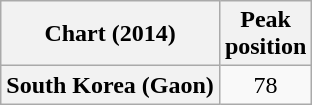<table class="wikitable plainrowheaders" style="text-align:center;">
<tr>
<th>Chart (2014)</th>
<th>Peak<br>position</th>
</tr>
<tr>
<th scope="row">South Korea (Gaon)</th>
<td>78</td>
</tr>
</table>
